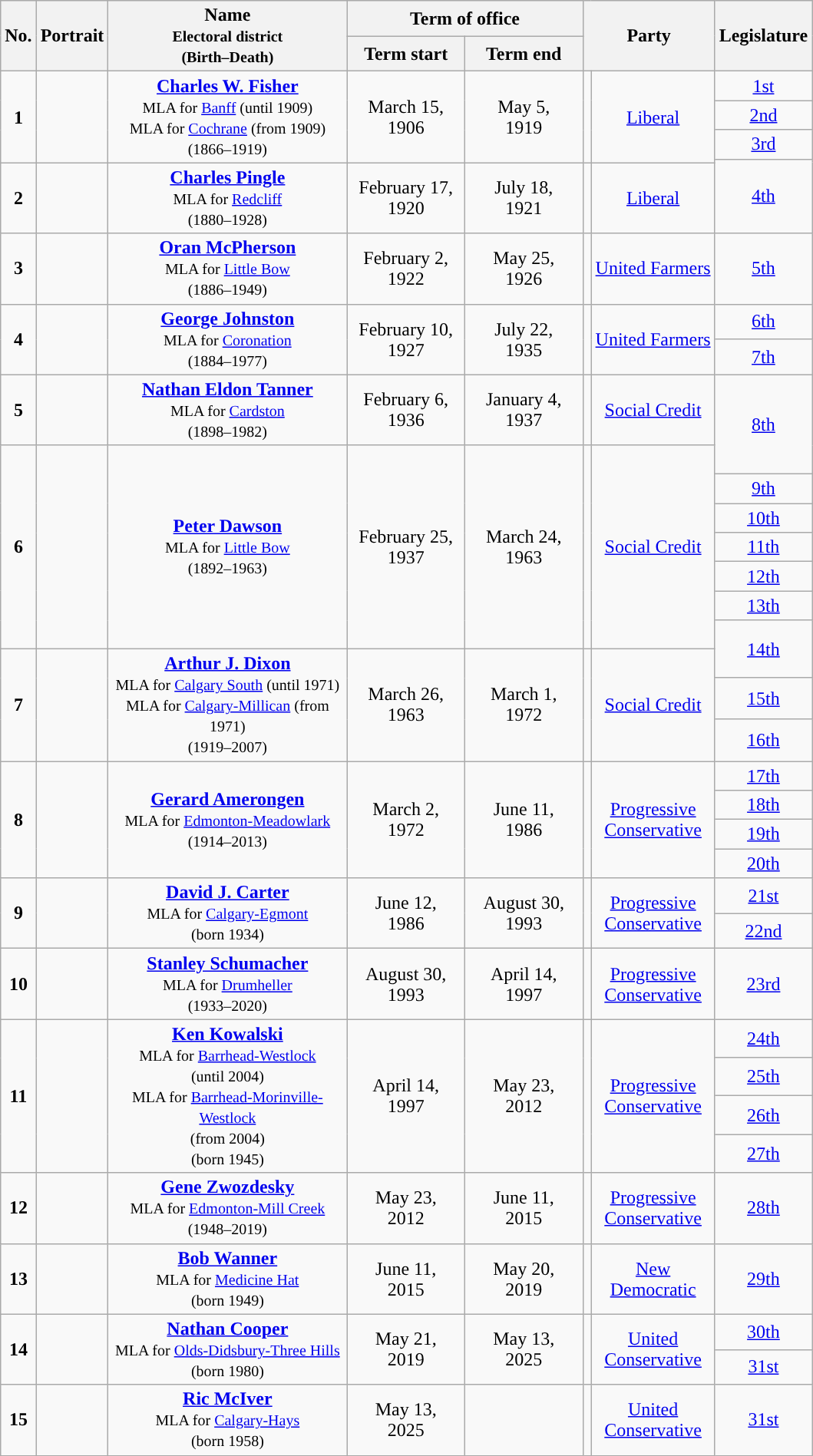<table class="wikitable" style="text-align:center">
<tr>
<th rowspan="2">No.</th>
<th rowspan="2" scope="col">Portrait</th>
<th rowspan="2" scope="col" width="200px">Name<br><small>Electoral district<br>(Birth–Death)</small></th>
<th colspan="2" scope="col" width="100px">Term of office</th>
<th colspan="2" rowspan="2">Party</th>
<th rowspan="2">Legislature</th>
</tr>
<tr>
<th width="95px">Term start</th>
<th width="95px">Term end</th>
</tr>
<tr>
<td rowspan="4"><strong>1</strong></td>
<td rowspan="4"></td>
<td rowspan="4"><a href='#'><strong>Charles W. Fisher</strong></a><br><small>MLA for <a href='#'>Banff</a> (until 1909)<br>MLA for <a href='#'>Cochrane</a> (from 1909)</small><br><small>(1866–1919)</small></td>
<td rowspan="4">March 15,<br>1906</td>
<td rowspan="4">May 5,<br>1919</td>
<td rowspan="4" style="background:"></td>
<td rowspan="4" width="100px"><a href='#'>Liberal</a></td>
<td><a href='#'>1st</a></td>
</tr>
<tr>
<td><a href='#'>2nd</a></td>
</tr>
<tr>
<td><a href='#'>3rd</a></td>
</tr>
<tr>
<td rowspan="2"><a href='#'>4th</a></td>
</tr>
<tr>
<td><strong>2</strong></td>
<td></td>
<td><strong><a href='#'>Charles Pingle</a></strong><br><small>MLA for <a href='#'>Redcliff</a></small><br><small>(1880–1928)</small></td>
<td>February 17,<br>1920</td>
<td>July 18,<br>1921</td>
<td style="background:"></td>
<td><a href='#'>Liberal</a></td>
</tr>
<tr>
<td><strong>3</strong></td>
<td></td>
<td><strong><a href='#'>Oran McPherson</a></strong><br><small>MLA for <a href='#'>Little Bow</a></small><br><small>(1886–1949)</small></td>
<td>February 2,<br>1922</td>
<td>May 25,<br>1926</td>
<td style="background:"></td>
<td><a href='#'>United Farmers</a></td>
<td><a href='#'>5th</a></td>
</tr>
<tr>
<td rowspan="2"><strong>4</strong></td>
<td rowspan="2"></td>
<td rowspan="2"><a href='#'><strong>George Johnston</strong></a><br><small>MLA for <a href='#'>Coronation</a></small><br><small>(1884–1977)</small></td>
<td rowspan="2">February 10,<br>1927</td>
<td rowspan="2">July 22,<br>1935</td>
<td rowspan="2" style="background:"></td>
<td rowspan="2"><a href='#'>United Farmers</a></td>
<td><a href='#'>6th</a></td>
</tr>
<tr>
<td><a href='#'>7th</a></td>
</tr>
<tr>
<td><strong>5</strong></td>
<td></td>
<td><strong><a href='#'>Nathan Eldon Tanner</a></strong><br><small>MLA for <a href='#'>Cardston</a></small><br><small>(1898–1982)</small></td>
<td>February 6,<br>1936</td>
<td>January 4,<br>1937</td>
<td style="background:"></td>
<td><a href='#'>Social Credit</a></td>
<td rowspan="2"><a href='#'>8th</a></td>
</tr>
<tr style="height:25px">
<td rowspan="7"><strong>6</strong></td>
<td rowspan="7"></td>
<td rowspan="7"><a href='#'><strong>Peter Dawson</strong></a><br><small>MLA for <a href='#'>Little Bow</a></small><br><small>(1892–1963)</small></td>
<td rowspan="7">February 25,<br>1937</td>
<td rowspan="7">March 24,<br>1963</td>
<td rowspan="7" style="background:"></td>
<td rowspan="7"><a href='#'>Social Credit</a></td>
</tr>
<tr>
<td><a href='#'>9th</a></td>
</tr>
<tr>
<td><a href='#'>10th</a></td>
</tr>
<tr>
<td><a href='#'>11th</a></td>
</tr>
<tr>
<td><a href='#'>12th</a></td>
</tr>
<tr>
<td><a href='#'>13th</a></td>
</tr>
<tr style="height:25px">
<td rowspan="2"><a href='#'>14th</a></td>
</tr>
<tr style="height:25px">
<td rowspan="3"><strong>7</strong></td>
<td rowspan="3"></td>
<td rowspan="3"><strong><a href='#'>Arthur J. Dixon</a></strong><br><small>MLA for <a href='#'>Calgary South</a> (until 1971)<br>MLA for <a href='#'>Calgary-Millican</a> (from 1971)</small><br><small>(1919–2007)</small></td>
<td rowspan="3">March 26,<br>1963</td>
<td rowspan="3">March 1,<br>1972</td>
<td rowspan="3" style="background:"></td>
<td rowspan="3"><a href='#'>Social Credit</a></td>
</tr>
<tr>
<td><a href='#'>15th</a></td>
</tr>
<tr>
<td><a href='#'>16th</a></td>
</tr>
<tr>
<td rowspan="4"><strong>8</strong></td>
<td rowspan="4"></td>
<td rowspan="4"><strong><a href='#'>Gerard Amerongen</a></strong><br><small>MLA for <a href='#'>Edmonton-Meadowlark</a></small><br><small>(1914–2013)</small></td>
<td rowspan="4">March 2,<br>1972</td>
<td rowspan="4">June 11,<br>1986</td>
<td rowspan="4" style="background:"></td>
<td rowspan="4"><a href='#'>Progressive Conservative</a></td>
<td><a href='#'>17th</a></td>
</tr>
<tr>
<td><a href='#'>18th</a></td>
</tr>
<tr>
<td><a href='#'>19th</a></td>
</tr>
<tr>
<td><a href='#'>20th</a></td>
</tr>
<tr>
<td rowspan="2"><strong>9</strong></td>
<td rowspan="2"></td>
<td rowspan="2"><strong><a href='#'>David J. Carter</a></strong><br><small>MLA for <a href='#'>Calgary-Egmont</a></small><br><small>(born 1934)</small></td>
<td rowspan="2">June 12,<br>1986</td>
<td rowspan="2">August 30,<br>1993</td>
<td rowspan="2" style="background:"></td>
<td rowspan="2"><a href='#'>Progressive Conservative</a></td>
<td><a href='#'>21st</a></td>
</tr>
<tr>
<td><a href='#'>22nd</a></td>
</tr>
<tr>
<td><strong>10</strong></td>
<td></td>
<td><strong><a href='#'>Stanley Schumacher</a></strong><br><small>MLA for <a href='#'>Drumheller</a></small><br><small>(1933–2020)</small></td>
<td>August 30,<br>1993</td>
<td>April 14,<br>1997</td>
<td style="background:"></td>
<td><a href='#'>Progressive Conservative</a></td>
<td><a href='#'>23rd</a></td>
</tr>
<tr>
<td rowspan="4"><strong>11</strong></td>
<td rowspan="4"></td>
<td rowspan="4"><strong><a href='#'>Ken Kowalski</a></strong><br><small>MLA for <a href='#'>Barrhead-Westlock</a><br>(until 2004)<br>MLA for <a href='#'>Barrhead-Morinville-Westlock</a><br>(from 2004)</small><br><small>(born 1945)</small></td>
<td rowspan="4">April 14,<br>1997</td>
<td rowspan="4">May 23,<br>2012</td>
<td rowspan="4" style="background:"></td>
<td rowspan="4"><a href='#'>Progressive Conservative</a></td>
<td><a href='#'>24th</a></td>
</tr>
<tr>
<td><a href='#'>25th</a></td>
</tr>
<tr>
<td><a href='#'>26th</a></td>
</tr>
<tr>
<td><a href='#'>27th</a></td>
</tr>
<tr>
<td><strong>12</strong></td>
<td></td>
<td><strong><a href='#'>Gene Zwozdesky</a></strong><br><small>MLA for <a href='#'>Edmonton-Mill Creek</a></small><br><small>(1948–2019)</small></td>
<td>May 23,<br>2012</td>
<td>June 11,<br>2015</td>
<td style="background:"></td>
<td><a href='#'>Progressive Conservative</a></td>
<td><a href='#'>28th</a></td>
</tr>
<tr>
<td><strong>13</strong></td>
<td></td>
<td><strong><a href='#'>Bob Wanner</a></strong><br><small>MLA for <a href='#'>Medicine Hat</a></small><br><small>(born 1949)</small></td>
<td>June 11,<br>2015</td>
<td>May 20,<br>2019</td>
<td style="background:"></td>
<td><a href='#'>New Democratic</a></td>
<td><a href='#'>29th</a></td>
</tr>
<tr>
<td rowspan="2"><strong>14</strong></td>
<td rowspan="2"></td>
<td rowspan="2"><a href='#'><strong>Nathan Cooper</strong></a><br><small>MLA for <a href='#'>Olds-Didsbury-Three Hills</a></small><br><small>(born 1980)</small></td>
<td rowspan="2">May 21,<br>2019</td>
<td rowspan="2">May 13,<br>2025</td>
<td rowspan="2" style="background:"></td>
<td rowspan="2"><a href='#'>United Conservative</a></td>
<td><a href='#'>30th</a></td>
</tr>
<tr>
<td><a href='#'>31st</a></td>
</tr>
<tr>
<td rowspan="2"><strong>15</strong></td>
<td rowspan="2"></td>
<td rowspan="2"><strong><a href='#'>Ric McIver</a></strong><br><small>MLA for <a href='#'>Calgary-Hays</a></small><br><small>(born 1958)</small></td>
<td rowspan="2">May 13,<br>2025</td>
<td rowspan="2"></td>
<td rowspan="2" style="background:"></td>
<td rowspan="2"><a href='#'>United Conservative</a></td>
<td><a href='#'>31st</a></td>
</tr>
</table>
